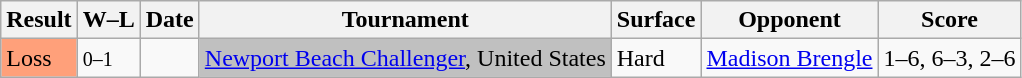<table class="sortable wikitable">
<tr>
<th>Result</th>
<th class="unsortable">W–L</th>
<th>Date</th>
<th>Tournament</th>
<th>Surface</th>
<th>Opponent</th>
<th class="unsortable">Score</th>
</tr>
<tr>
<td style="background:#ffa07a;">Loss</td>
<td><small>0–1</small></td>
<td><a href='#'></a></td>
<td bgcolor=silver><a href='#'>Newport Beach Challenger</a>, United States</td>
<td>Hard</td>
<td> <a href='#'>Madison Brengle</a></td>
<td>1–6, 6–3, 2–6</td>
</tr>
</table>
